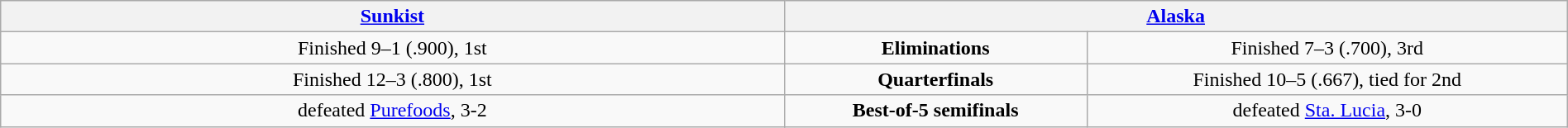<table class=wikitable width=100%>
<tr align=center>
<th colspan=2 width=45%><a href='#'>Sunkist</a></th>
<th colspan=2 width=45%><a href='#'>Alaska</a></th>
</tr>
<tr align=center>
<td>Finished 9–1 (.900), 1st</td>
<td colspan=2><strong>Eliminations</strong></td>
<td>Finished 7–3 (.700), 3rd</td>
</tr>
<tr align=center>
<td>Finished 12–3 (.800), 1st</td>
<td colspan=2><strong>Quarterfinals</strong></td>
<td>Finished 10–5 (.667), tied for 2nd</td>
</tr>
<tr align=center>
<td>defeated <a href='#'>Purefoods</a>, 3-2</td>
<td colspan=2><strong>Best-of-5 semifinals</strong></td>
<td>defeated <a href='#'>Sta. Lucia</a>, 3-0</td>
</tr>
</table>
